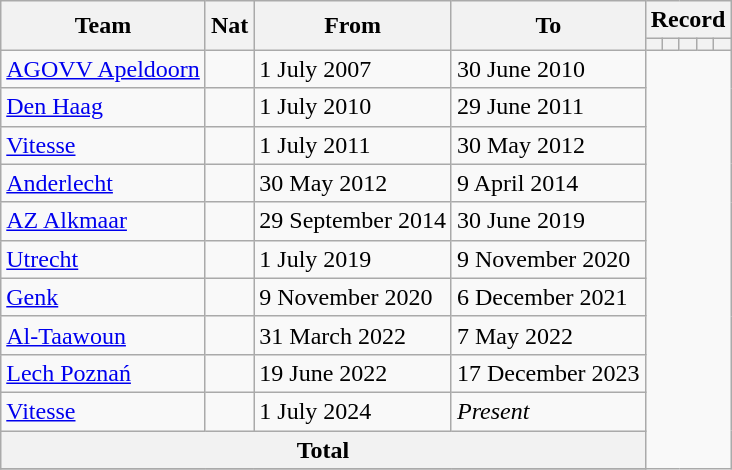<table class="wikitable" style="text-align: center">
<tr>
<th rowspan="2">Team</th>
<th rowspan="2">Nat</th>
<th rowspan="2">From</th>
<th rowspan="2">To</th>
<th colspan="5">Record</th>
</tr>
<tr>
<th></th>
<th></th>
<th></th>
<th></th>
<th></th>
</tr>
<tr>
<td align=left><a href='#'>AGOVV Apeldoorn</a></td>
<td></td>
<td align=left>1 July 2007</td>
<td align=left>30 June 2010<br></td>
</tr>
<tr>
<td align=left><a href='#'>Den Haag</a></td>
<td></td>
<td align=left>1 July 2010</td>
<td align=left>29 June 2011<br></td>
</tr>
<tr>
<td align=left><a href='#'>Vitesse</a></td>
<td></td>
<td align=left>1 July 2011</td>
<td align=left>30 May 2012<br></td>
</tr>
<tr>
<td align=left><a href='#'>Anderlecht</a></td>
<td></td>
<td align=left>30 May 2012</td>
<td align=left>9 April 2014<br></td>
</tr>
<tr>
<td align=left><a href='#'>AZ Alkmaar</a></td>
<td></td>
<td align=left>29 September 2014</td>
<td align=left>30 June 2019<br></td>
</tr>
<tr>
<td align=left><a href='#'>Utrecht</a></td>
<td></td>
<td align=left>1 July 2019</td>
<td align=left>9 November 2020<br></td>
</tr>
<tr>
<td align=left><a href='#'>Genk</a></td>
<td></td>
<td align=left>9 November 2020</td>
<td align=left>6 December 2021<br></td>
</tr>
<tr>
<td align=left><a href='#'>Al-Taawoun</a></td>
<td></td>
<td align=left>31 March 2022</td>
<td align=left>7 May 2022<br></td>
</tr>
<tr>
<td align=left><a href='#'>Lech Poznań</a></td>
<td></td>
<td align=left>19 June 2022</td>
<td align=left>17 December 2023<br></td>
</tr>
<tr>
<td align=left><a href='#'>Vitesse</a></td>
<td></td>
<td align=left>1 July 2024</td>
<td align=left><em>Present</em><br></td>
</tr>
<tr>
<th colspan=4>Total<br></th>
</tr>
<tr>
</tr>
</table>
